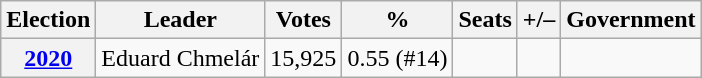<table class=wikitable style=text-align:right>
<tr>
<th>Election</th>
<th>Leader</th>
<th>Votes</th>
<th>%</th>
<th>Seats</th>
<th>+/–</th>
<th>Government</th>
</tr>
<tr>
<th><a href='#'>2020</a></th>
<td>Eduard Chmelár</td>
<td>15,925</td>
<td>0.55 (#14)</td>
<td></td>
<td></td>
<td></td>
</tr>
</table>
